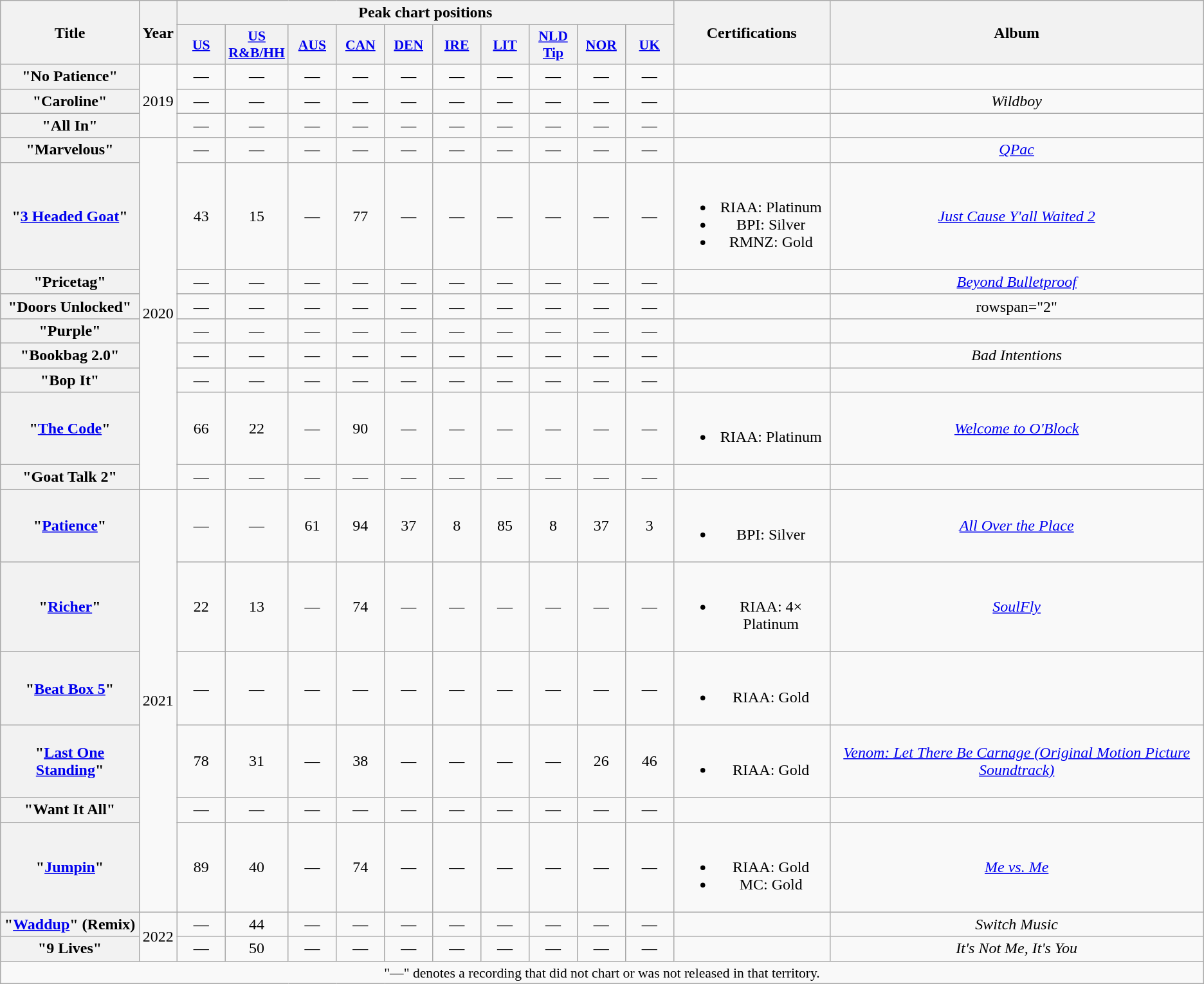<table class="wikitable plainrowheaders" style="text-align:center;">
<tr>
<th scope="col" rowspan="2">Title</th>
<th scope="col" rowspan="2">Year</th>
<th colspan="10">Peak chart positions</th>
<th rowspan="2">Certifications</th>
<th scope="col" rowspan="2">Album</th>
</tr>
<tr>
<th scope="col" style="width:3em;font-size:90%;"><a href='#'>US</a><br></th>
<th scope="col" style="width:3em;font-size:90%;"><a href='#'>US<br>R&B/HH</a><br></th>
<th scope="col" style="width:3em;font-size:90%;"><a href='#'>AUS</a><br></th>
<th scope="col" style="width:3em;font-size:90%;"><a href='#'>CAN</a><br></th>
<th scope="col" style="width:3em;font-size:90%;"><a href='#'>DEN</a><br></th>
<th scope="col" style="width:3em;font-size:90%;"><a href='#'>IRE</a><br></th>
<th scope="col" style="width:3em;font-size:90%;"><a href='#'>LIT</a><br></th>
<th scope="col" style="width:3em;font-size:90%;"><a href='#'>NLD<br>Tip</a><br></th>
<th scope="col" style="width:3em;font-size:90%;"><a href='#'>NOR</a><br></th>
<th scope="col" style="width:3em;font-size:90%;"><a href='#'>UK</a><br></th>
</tr>
<tr>
<th scope="row">"No Patience"<br></th>
<td rowspan="3">2019</td>
<td>—</td>
<td>—</td>
<td>—</td>
<td>—</td>
<td>—</td>
<td>—</td>
<td>—</td>
<td>—</td>
<td>—</td>
<td>—</td>
<td></td>
<td></td>
</tr>
<tr>
<th scope="row">"Caroline"<br></th>
<td>—</td>
<td>—</td>
<td>—</td>
<td>—</td>
<td>—</td>
<td>—</td>
<td>—</td>
<td>—</td>
<td>—</td>
<td>—</td>
<td></td>
<td><em>Wildboy</em></td>
</tr>
<tr>
<th scope="row">"All In"<br></th>
<td>—</td>
<td>—</td>
<td>—</td>
<td>—</td>
<td>—</td>
<td>—</td>
<td>—</td>
<td>—</td>
<td>—</td>
<td>—</td>
<td></td>
<td></td>
</tr>
<tr>
<th scope="row">"Marvelous"<br></th>
<td rowspan="9">2020</td>
<td>—</td>
<td>—</td>
<td>—</td>
<td>—</td>
<td>—</td>
<td>—</td>
<td>—</td>
<td>—</td>
<td>—</td>
<td>—</td>
<td></td>
<td><em><a href='#'>QPac</a></em></td>
</tr>
<tr>
<th scope="row">"<a href='#'>3 Headed Goat</a>"<br></th>
<td>43</td>
<td>15</td>
<td>—</td>
<td>77</td>
<td>—</td>
<td>—</td>
<td>—</td>
<td>—</td>
<td>—</td>
<td>—</td>
<td><br><ul><li>RIAA: Platinum</li><li>BPI: Silver</li><li>RMNZ: Gold</li></ul></td>
<td><em><a href='#'>Just Cause Y'all Waited 2</a></em></td>
</tr>
<tr>
<th scope="row">"Pricetag"<br></th>
<td>—</td>
<td>—</td>
<td>—</td>
<td>—</td>
<td>—</td>
<td>—</td>
<td>—</td>
<td>—</td>
<td>—</td>
<td>—</td>
<td></td>
<td><em><a href='#'>Beyond Bulletproof</a></em></td>
</tr>
<tr>
<th scope="row">"Doors Unlocked"<br></th>
<td>—</td>
<td>—</td>
<td>—</td>
<td>—</td>
<td>—</td>
<td>—</td>
<td>—</td>
<td>—</td>
<td>—</td>
<td>—</td>
<td></td>
<td>rowspan="2" </td>
</tr>
<tr>
<th scope="row">"Purple"<br></th>
<td>—</td>
<td>—</td>
<td>—</td>
<td>—</td>
<td>—</td>
<td>—</td>
<td>—</td>
<td>—</td>
<td>—</td>
<td>—</td>
<td></td>
</tr>
<tr>
<th scope="row">"Bookbag 2.0"<br></th>
<td>—</td>
<td>—</td>
<td>—</td>
<td>—</td>
<td>—</td>
<td>—</td>
<td>—</td>
<td>—</td>
<td>—</td>
<td>—</td>
<td></td>
<td><em>Bad Intentions</em></td>
</tr>
<tr>
<th scope="row">"Bop It"<br></th>
<td>—</td>
<td>—</td>
<td>—</td>
<td>—</td>
<td>—</td>
<td>—</td>
<td>—</td>
<td>—</td>
<td>—</td>
<td>—</td>
<td></td>
<td></td>
</tr>
<tr>
<th scope="row">"<a href='#'>The Code</a>"<br></th>
<td>66</td>
<td>22</td>
<td>—</td>
<td>90</td>
<td>—</td>
<td>—</td>
<td>—</td>
<td>—</td>
<td>—</td>
<td>—</td>
<td><br><ul><li>RIAA: Platinum</li></ul></td>
<td><em><a href='#'>Welcome to O'Block</a></em></td>
</tr>
<tr>
<th scope="row">"Goat Talk 2"<br></th>
<td>—</td>
<td>—</td>
<td>—</td>
<td>—</td>
<td>—</td>
<td>—</td>
<td>—</td>
<td>—</td>
<td>—</td>
<td>—</td>
<td></td>
<td></td>
</tr>
<tr>
<th scope="row">"<a href='#'>Patience</a>"<br></th>
<td rowspan="6">2021</td>
<td>—</td>
<td>—</td>
<td>61</td>
<td>94</td>
<td>37</td>
<td>8</td>
<td>85</td>
<td>8</td>
<td>37</td>
<td>3</td>
<td><br><ul><li>BPI: Silver</li></ul></td>
<td><em><a href='#'>All Over the Place</a></em></td>
</tr>
<tr>
<th scope="row">"<a href='#'>Richer</a>"<br></th>
<td>22</td>
<td>13</td>
<td>—</td>
<td>74</td>
<td>—</td>
<td>—</td>
<td>—</td>
<td>—</td>
<td>—</td>
<td>—</td>
<td><br><ul><li>RIAA: 4× Platinum</li></ul></td>
<td><em><a href='#'>SoulFly</a></em></td>
</tr>
<tr>
<th scope="row">"<a href='#'>Beat Box 5</a>"<br></th>
<td>—</td>
<td>—</td>
<td>—</td>
<td>—</td>
<td>—</td>
<td>—</td>
<td>—</td>
<td>—</td>
<td>—</td>
<td>—</td>
<td><br><ul><li>RIAA: Gold</li></ul></td>
<td></td>
</tr>
<tr>
<th scope="row">"<a href='#'>Last One Standing</a>"<br></th>
<td>78</td>
<td>31</td>
<td>—</td>
<td>38</td>
<td>—</td>
<td>—</td>
<td>—</td>
<td>—</td>
<td>26</td>
<td>46</td>
<td><br><ul><li>RIAA: Gold</li></ul></td>
<td><em><a href='#'>Venom: Let There Be Carnage (Original Motion Picture Soundtrack)</a></em></td>
</tr>
<tr>
<th scope="row">"Want It All"<br></th>
<td>—</td>
<td>—</td>
<td>—</td>
<td>—</td>
<td>—</td>
<td>—</td>
<td>—</td>
<td>—</td>
<td>—</td>
<td>—</td>
<td></td>
<td></td>
</tr>
<tr>
<th scope="row">"<a href='#'>Jumpin</a>"<br></th>
<td>89</td>
<td>40</td>
<td>—</td>
<td>74</td>
<td>—</td>
<td>—</td>
<td>—</td>
<td>—</td>
<td>—</td>
<td>—</td>
<td><br><ul><li>RIAA: Gold</li><li>MC: Gold</li></ul></td>
<td><em><a href='#'>Me vs. Me</a></em></td>
</tr>
<tr>
<th scope="row">"<a href='#'>Waddup</a>" (Remix)<br></th>
<td rowspan="2">2022</td>
<td>—</td>
<td>44</td>
<td>—</td>
<td>—</td>
<td>—</td>
<td>—</td>
<td>—</td>
<td>—</td>
<td>—</td>
<td>—</td>
<td></td>
<td><em>Switch Music</em></td>
</tr>
<tr>
<th scope="row">"9 Lives"<br></th>
<td>—</td>
<td>50</td>
<td>—</td>
<td>—</td>
<td>—</td>
<td>—</td>
<td>—</td>
<td>—</td>
<td>—</td>
<td>—</td>
<td></td>
<td><em>It's Not Me, It's You</em></td>
</tr>
<tr>
<td colspan="14" style="font-size:90%">"—" denotes a recording that did not chart or was not released in that territory.</td>
</tr>
</table>
